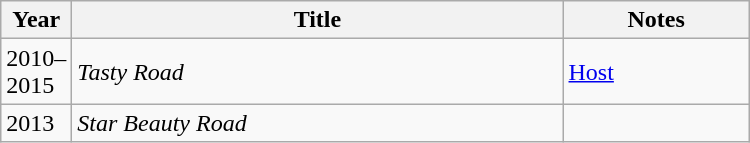<table class="wikitable" style="width:500px">
<tr>
<th width=10>Year</th>
<th>Title</th>
<th>Notes</th>
</tr>
<tr>
<td>2010–2015</td>
<td><em>Tasty Road</em></td>
<td><a href='#'>Host</a></td>
</tr>
<tr>
<td>2013</td>
<td><em>Star Beauty Road</em></td>
<td></td>
</tr>
</table>
